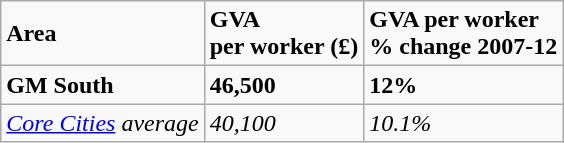<table class="wikitable">
<tr>
<td><strong>Area</strong></td>
<td><strong>GVA <br>per worker (£)</strong></td>
<td><strong>GVA per worker <br>% change 2007-12</strong></td>
</tr>
<tr>
<td><strong>GM South</strong></td>
<td><strong>46,500</strong></td>
<td><strong>12%</strong></td>
</tr>
<tr>
<td><em><a href='#'>Core Cities</a> average</em></td>
<td><em>40,100</em></td>
<td><em>10.1%</em></td>
</tr>
</table>
